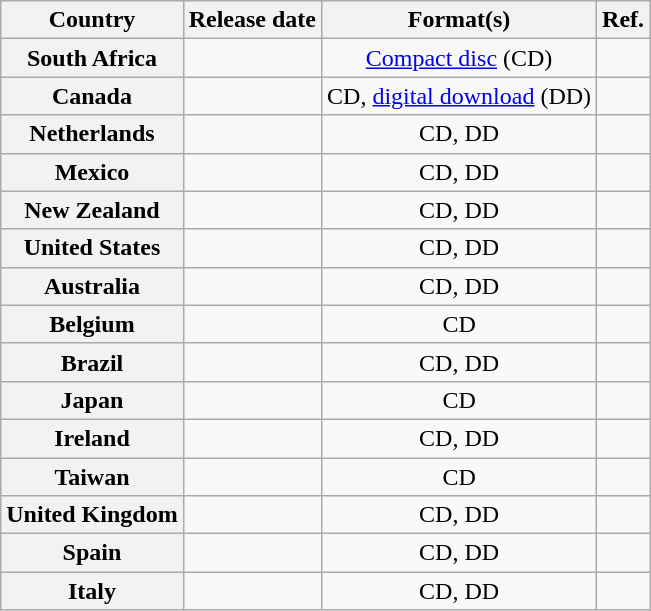<table class="wikitable sortable plainrowheaders" style="text-align: center">
<tr>
<th scope="col">Country</th>
<th scope="col">Release date</th>
<th scope="col">Format(s)</th>
<th scope="col">Ref.</th>
</tr>
<tr>
<th scope="row">South Africa</th>
<td></td>
<td><a href='#'>Compact disc</a> (CD)</td>
<td></td>
</tr>
<tr>
<th scope="row">Canada</th>
<td></td>
<td>CD, <a href='#'>digital download</a> (DD)</td>
<td></td>
</tr>
<tr>
<th scope="row">Netherlands</th>
<td></td>
<td>CD, DD</td>
<td></td>
</tr>
<tr>
<th scope="row">Mexico</th>
<td></td>
<td>CD, DD</td>
<td></td>
</tr>
<tr>
<th scope="row">New Zealand</th>
<td></td>
<td>CD, DD</td>
<td></td>
</tr>
<tr>
<th scope="row">United States</th>
<td></td>
<td>CD, DD</td>
<td></td>
</tr>
<tr>
<th scope="row">Australia</th>
<td></td>
<td>CD, DD</td>
<td></td>
</tr>
<tr>
<th scope="row">Belgium</th>
<td></td>
<td>CD</td>
<td></td>
</tr>
<tr>
<th scope="row">Brazil</th>
<td></td>
<td>CD, DD</td>
<td></td>
</tr>
<tr>
<th scope="row">Japan</th>
<td></td>
<td>CD</td>
<td></td>
</tr>
<tr>
<th scope="row">Ireland</th>
<td></td>
<td>CD, DD</td>
<td></td>
</tr>
<tr>
<th scope="row">Taiwan</th>
<td></td>
<td>CD</td>
<td></td>
</tr>
<tr>
<th scope="row">United Kingdom</th>
<td></td>
<td>CD, DD</td>
<td></td>
</tr>
<tr>
<th scope="row">Spain</th>
<td></td>
<td>CD, DD</td>
<td></td>
</tr>
<tr>
<th scope="row">Italy</th>
<td></td>
<td>CD, DD</td>
<td></td>
</tr>
</table>
